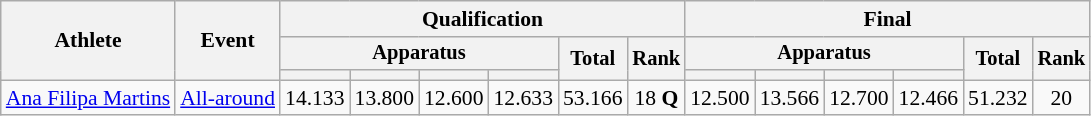<table class="wikitable" style="font-size:90%">
<tr>
<th rowspan=3>Athlete</th>
<th rowspan=3>Event</th>
<th colspan=6>Qualification</th>
<th colspan=6>Final</th>
</tr>
<tr style="font-size:95%">
<th colspan=4>Apparatus</th>
<th rowspan=2>Total</th>
<th rowspan=2>Rank</th>
<th colspan=4>Apparatus</th>
<th rowspan=2>Total</th>
<th rowspan=2>Rank</th>
</tr>
<tr style="font-size:95%">
<th></th>
<th></th>
<th></th>
<th></th>
<th></th>
<th></th>
<th></th>
<th></th>
</tr>
<tr align=center>
<td align=left><a href='#'>Ana Filipa Martins</a></td>
<td align=left><a href='#'>All-around</a></td>
<td>14.133</td>
<td>13.800</td>
<td>12.600</td>
<td>12.633</td>
<td>53.166</td>
<td>18 <strong>Q</strong></td>
<td>12.500</td>
<td>13.566</td>
<td>12.700</td>
<td>12.466</td>
<td>51.232</td>
<td>20</td>
</tr>
</table>
